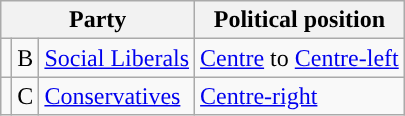<table class="wikitable">
<tr>
<th colspan="3">Party</th>
<th>Political position</th>
</tr>
<tr>
<td></td>
<td>B</td>
<td><a href='#'>Social Liberals</a></td>
<td><a href='#'>Centre</a> to <a href='#'>Centre-left</a></td>
</tr>
<tr>
<td></td>
<td>C</td>
<td><a href='#'>Conservatives</a></td>
<td><a href='#'>Centre-right</a></td>
</tr>
</table>
